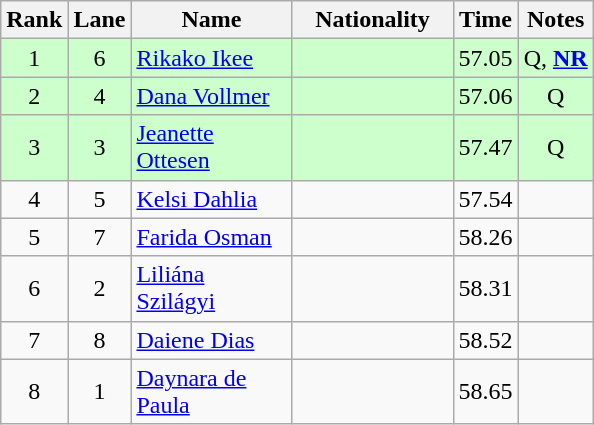<table class="wikitable sortable" style="text-align:center">
<tr>
<th>Rank</th>
<th>Lane</th>
<th width="100px">Name</th>
<th width="100px">Nationality</th>
<th>Time</th>
<th>Notes</th>
</tr>
<tr bgcolor=ccffcc>
<td>1</td>
<td>6</td>
<td align="left"><a href='#'>Rikako Ikee</a></td>
<td align="left"></td>
<td>57.05</td>
<td>Q, <strong><a href='#'>NR</a></strong></td>
</tr>
<tr bgcolor=ccffcc>
<td>2</td>
<td>4</td>
<td align="left"><a href='#'>Dana Vollmer</a></td>
<td align="left"></td>
<td>57.06</td>
<td>Q</td>
</tr>
<tr bgcolor=ccffcc>
<td>3</td>
<td>3</td>
<td align="left"><a href='#'>Jeanette Ottesen</a></td>
<td align="left"></td>
<td>57.47</td>
<td>Q</td>
</tr>
<tr>
<td>4</td>
<td>5</td>
<td align="left"><a href='#'>Kelsi Dahlia</a></td>
<td align="left"></td>
<td>57.54</td>
<td></td>
</tr>
<tr>
<td>5</td>
<td>7</td>
<td align="left"><a href='#'>Farida Osman</a></td>
<td align="left"></td>
<td>58.26</td>
<td></td>
</tr>
<tr>
<td>6</td>
<td>2</td>
<td align=left><a href='#'>Liliána Szilágyi</a></td>
<td align=left></td>
<td>58.31</td>
<td></td>
</tr>
<tr>
<td>7</td>
<td>8</td>
<td align="left"><a href='#'>Daiene Dias</a></td>
<td align="left"></td>
<td>58.52</td>
<td></td>
</tr>
<tr>
<td>8</td>
<td>1</td>
<td align="left"><a href='#'>Daynara de Paula</a></td>
<td align="left"></td>
<td>58.65</td>
<td></td>
</tr>
</table>
